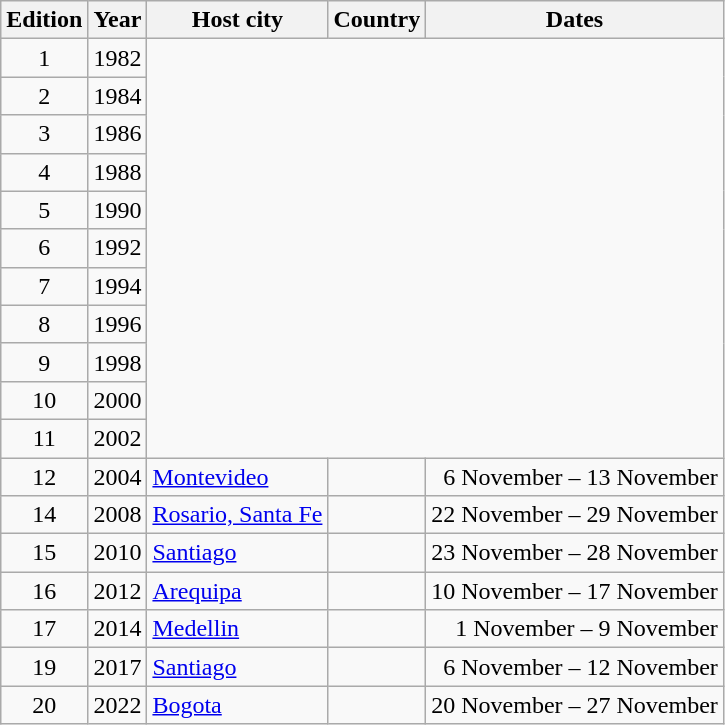<table class="wikitable">
<tr>
<th>Edition</th>
<th>Year</th>
<th>Host city</th>
<th>Country</th>
<th>Dates</th>
</tr>
<tr>
<td align=center>1</td>
<td align=center>1982</td>
</tr>
<tr>
<td align=center>2</td>
<td align=center>1984</td>
</tr>
<tr>
<td align=center>3</td>
<td align=center>1986</td>
</tr>
<tr>
<td align=center>4</td>
<td align=center>1988</td>
</tr>
<tr>
<td align=center>5</td>
<td align=center>1990</td>
</tr>
<tr>
<td align=center>6</td>
<td align=center>1992</td>
</tr>
<tr>
<td align=center>7</td>
<td align=center>1994</td>
</tr>
<tr>
<td align=center>8</td>
<td align=center>1996</td>
</tr>
<tr>
<td align=center>9</td>
<td align=center>1998</td>
</tr>
<tr>
<td align=center>10</td>
<td align=center>2000</td>
</tr>
<tr>
<td align=center>11</td>
<td align=center>2002</td>
</tr>
<tr>
<td align=center>12</td>
<td align=center>2004</td>
<td><a href='#'>Montevideo</a></td>
<td></td>
<td align="right">6 November – 13 November </td>
</tr>
<tr>
<td align=center>14</td>
<td align=center>2008</td>
<td><a href='#'>Rosario, Santa Fe</a></td>
<td></td>
<td align="right">22 November – 29 November </td>
</tr>
<tr>
<td align=center>15</td>
<td align=center>2010</td>
<td><a href='#'>Santiago</a></td>
<td></td>
<td align="right">23 November – 28 November </td>
</tr>
<tr>
<td align=center>16</td>
<td align=center>2012</td>
<td><a href='#'>Arequipa</a></td>
<td></td>
<td align="right">10 November – 17 November </td>
</tr>
<tr>
<td align=center>17</td>
<td align=center>2014</td>
<td><a href='#'>Medellin</a></td>
<td></td>
<td align="right">1 November – 9 November </td>
</tr>
<tr>
<td align=center>19</td>
<td align=center>2017</td>
<td><a href='#'>Santiago</a></td>
<td></td>
<td align="right">6 November – 12 November  </td>
</tr>
<tr>
<td align=center>20</td>
<td align=center>2022</td>
<td><a href='#'>Bogota</a></td>
<td></td>
<td align="right">20 November – 27 November</td>
</tr>
</table>
